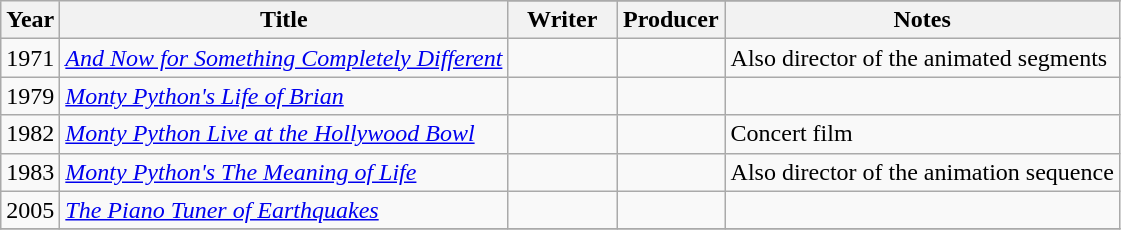<table class="wikitable sortable">
<tr>
<th rowspan="2">Year</th>
<th rowspan="2">Title</th>
</tr>
<tr>
<th width=65>Writer</th>
<th width=65>Producer</th>
<th>Notes</th>
</tr>
<tr>
<td>1971</td>
<td><em><a href='#'>And Now for Something Completely Different</a></em></td>
<td></td>
<td></td>
<td>Also director of the animated segments</td>
</tr>
<tr>
<td>1979</td>
<td><em><a href='#'>Monty Python's Life of Brian</a></em></td>
<td></td>
<td></td>
<td></td>
</tr>
<tr>
<td>1982</td>
<td><em><a href='#'>Monty Python Live at the Hollywood Bowl</a></em></td>
<td></td>
<td></td>
<td>Concert film</td>
</tr>
<tr>
<td>1983</td>
<td><em><a href='#'>Monty Python's The Meaning of Life</a></em></td>
<td></td>
<td></td>
<td>Also director of the animation sequence</td>
</tr>
<tr>
<td>2005</td>
<td><em><a href='#'>The Piano Tuner of Earthquakes</a></em></td>
<td></td>
<td></td>
<td></td>
</tr>
<tr>
</tr>
</table>
